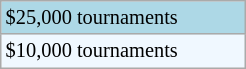<table class="wikitable" style="font-size:85%;" width=13%>
<tr style="background:lightblue;">
<td>$25,000 tournaments</td>
</tr>
<tr style="background:#f0f8ff;">
<td>$10,000 tournaments</td>
</tr>
</table>
